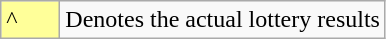<table class="wikitable">
<tr>
<td style="background:#ff9; border:1px solid #aaa; width:2em;">^</td>
<td>Denotes the actual lottery results</td>
</tr>
</table>
